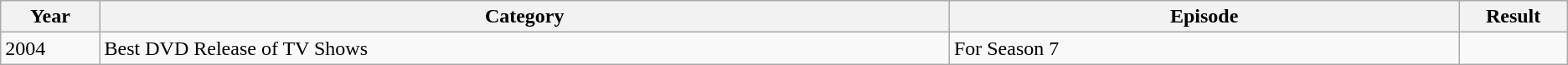<table class="wikitable">
<tr>
<th width="3.5%">Year</th>
<th width="30%">Category</th>
<th width="18%">Episode</th>
<th width="3.5%">Result</th>
</tr>
<tr>
<td>2004</td>
<td>Best DVD Release of TV Shows</td>
<td>For Season 7</td>
<td></td>
</tr>
</table>
